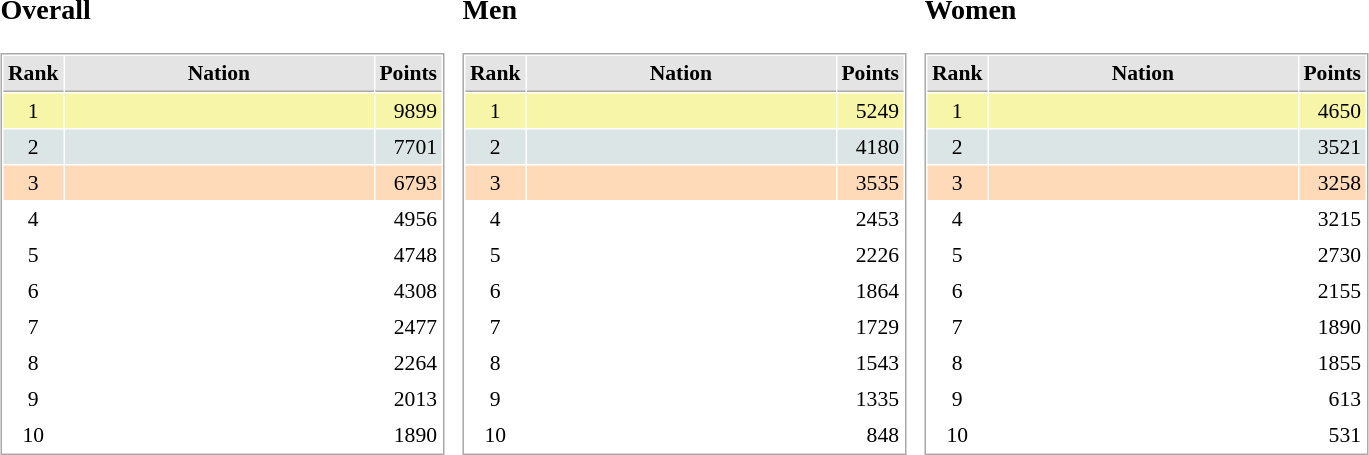<table border="0" cellspacing="10">
<tr>
<td><br><h3>Overall</h3><table cellspacing="1" cellpadding="3" style="border:1px solid #AAAAAA;font-size:90%">
<tr bgcolor="#E4E4E4">
<th style="border-bottom:1px solid #AAAAAA" width=10>Rank</th>
<th style="border-bottom:1px solid #AAAAAA" width=200>Nation</th>
<th style="border-bottom:1px solid #AAAAAA" width=20 align=right>Points</th>
</tr>
<tr bgcolor="#F7F6A8" align="center">
<td>1</td>
<td align="left"><strong></strong></td>
<td align=right>9899</td>
</tr>
<tr bgcolor="#DCE5E5" align="center">
<td>2</td>
<td align="left"></td>
<td align=right>7701</td>
</tr>
<tr bgcolor="#FFDAB9"  align="center">
<td>3</td>
<td align="left"></td>
<td align=right>6793</td>
</tr>
<tr align="center">
<td>4</td>
<td align="left"></td>
<td align=right>4956</td>
</tr>
<tr align="center">
<td>5</td>
<td align="left"></td>
<td align=right>4748</td>
</tr>
<tr align="center">
<td>6</td>
<td align="left"></td>
<td align=right>4308</td>
</tr>
<tr align="center">
<td>7</td>
<td align="left"></td>
<td align=right>2477</td>
</tr>
<tr align="center">
<td>8</td>
<td align="left"></td>
<td align=right>2264</td>
</tr>
<tr align="center">
<td>9</td>
<td align="left"></td>
<td align=right>2013</td>
</tr>
<tr align="center">
<td>10</td>
<td align="left"></td>
<td align=right>1890</td>
</tr>
</table>
</td>
<td><br><h3>Men</h3><table cellspacing="1" cellpadding="3" style="border:1px solid #AAAAAA;font-size:90%">
<tr bgcolor="#E4E4E4">
<th style="border-bottom:1px solid #AAAAAA" width=10>Rank</th>
<th style="border-bottom:1px solid #AAAAAA" width=200>Nation</th>
<th style="border-bottom:1px solid #AAAAAA" width=20 align=right>Points</th>
</tr>
<tr bgcolor="#F7F6A8" align="center">
<td>1</td>
<td align="left"><strong></strong></td>
<td align=right>5249</td>
</tr>
<tr bgcolor="#DCE5E5" align="center">
<td>2</td>
<td align="left"></td>
<td align=right>4180</td>
</tr>
<tr align="center" bgcolor="#FFDAB9">
<td>3</td>
<td align="left"></td>
<td align=right>3535</td>
</tr>
<tr align="center">
<td>4</td>
<td align="left"></td>
<td align=right>2453</td>
</tr>
<tr align="center">
<td>5</td>
<td align="left"></td>
<td align=right>2226</td>
</tr>
<tr align="center">
<td>6</td>
<td align="left"></td>
<td align=right>1864</td>
</tr>
<tr align="center">
<td>7</td>
<td align="left"></td>
<td align=right>1729</td>
</tr>
<tr align="center">
<td>8</td>
<td align="left"></td>
<td align=right>1543</td>
</tr>
<tr align="center">
<td>9</td>
<td align="left"></td>
<td align=right>1335</td>
</tr>
<tr align="center">
<td>10</td>
<td align="left"></td>
<td align=right>848</td>
</tr>
</table>
</td>
<td><br><h3>Women</h3><table cellspacing="1" cellpadding="3" style="border:1px solid #AAAAAA;font-size:90%">
<tr bgcolor="#E4E4E4">
<th style="border-bottom:1px solid #AAAAAA" width=10>Rank</th>
<th style="border-bottom:1px solid #AAAAAA" width=200>Nation</th>
<th style="border-bottom:1px solid #AAAAAA" width=20 align=right>Points</th>
</tr>
<tr align="center" bgcolor="#F7F6A8">
<td>1</td>
<td align="left"><strong></strong></td>
<td align=right>4650</td>
</tr>
<tr align="center"  bgcolor="#DCE5E5">
<td>2</td>
<td align="left"></td>
<td align=right>3521</td>
</tr>
<tr align="center"  bgcolor="#FFDAB9">
<td>3</td>
<td align="left"></td>
<td align=right>3258</td>
</tr>
<tr align="center">
<td>4</td>
<td align="left"></td>
<td align=right>3215</td>
</tr>
<tr align="center">
<td>5</td>
<td align="left"></td>
<td align=right>2730</td>
</tr>
<tr align="center">
<td>6</td>
<td align="left"></td>
<td align=right>2155</td>
</tr>
<tr align="center">
<td>7</td>
<td align="left"></td>
<td align=right>1890</td>
</tr>
<tr align="center">
<td>8</td>
<td align="left"></td>
<td align=right>1855</td>
</tr>
<tr align="center">
<td>9</td>
<td align="left"></td>
<td align=right>613</td>
</tr>
<tr align="center">
<td>10</td>
<td align="left"></td>
<td align=right>531</td>
</tr>
</table>
</td>
</tr>
</table>
